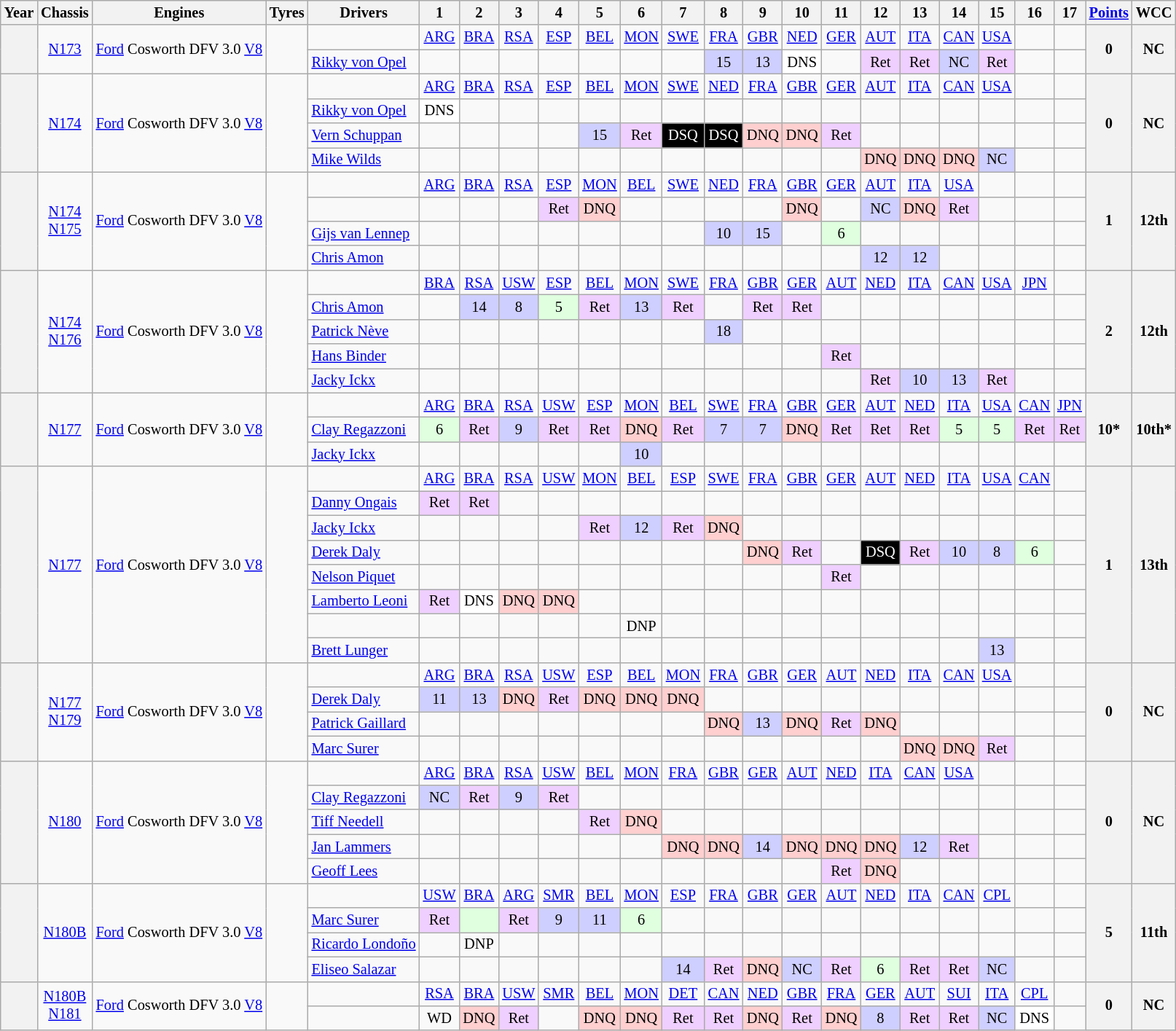<table class="wikitable" style="text-align:center; font-size:85%">
<tr>
<th>Year</th>
<th>Chassis</th>
<th>Engines</th>
<th>Tyres</th>
<th>Drivers</th>
<th>1</th>
<th>2</th>
<th>3</th>
<th>4</th>
<th>5</th>
<th>6</th>
<th>7</th>
<th>8</th>
<th>9</th>
<th>10</th>
<th>11</th>
<th>12</th>
<th>13</th>
<th>14</th>
<th>15</th>
<th>16</th>
<th>17</th>
<th><a href='#'>Points</a></th>
<th>WCC</th>
</tr>
<tr>
<th rowspan="2"></th>
<td rowspan="2"><a href='#'>N173</a></td>
<td rowspan="2"><a href='#'>Ford</a> Cosworth DFV 3.0 <a href='#'>V8</a></td>
<td rowspan="2"></td>
<td></td>
<td><a href='#'>ARG</a></td>
<td><a href='#'>BRA</a></td>
<td><a href='#'>RSA</a></td>
<td><a href='#'>ESP</a></td>
<td><a href='#'>BEL</a></td>
<td><a href='#'>MON</a></td>
<td><a href='#'>SWE</a></td>
<td><a href='#'>FRA</a></td>
<td><a href='#'>GBR</a></td>
<td><a href='#'>NED</a></td>
<td><a href='#'>GER</a></td>
<td><a href='#'>AUT</a></td>
<td><a href='#'>ITA</a></td>
<td><a href='#'>CAN</a></td>
<td><a href='#'>USA</a></td>
<td></td>
<td></td>
<th rowspan="2">0</th>
<th rowspan="2">NC</th>
</tr>
<tr>
<td align="left"> <a href='#'>Rikky von Opel</a></td>
<td></td>
<td></td>
<td></td>
<td></td>
<td></td>
<td></td>
<td></td>
<td style="background:#CFCFFF;">15</td>
<td style="background:#CFCFFF;">13</td>
<td style="background:#ffffff;">DNS</td>
<td></td>
<td style="background:#EFCFFF;">Ret</td>
<td style="background:#EFCFFF;">Ret</td>
<td style="background:#CFCFFF;">NC</td>
<td style="background:#EFCFFF;">Ret</td>
<td></td>
<td></td>
</tr>
<tr>
<th rowspan="4"></th>
<td rowspan="4"><a href='#'>N174</a></td>
<td rowspan="4"><a href='#'>Ford</a> Cosworth DFV 3.0 <a href='#'>V8</a></td>
<td rowspan="4"></td>
<td></td>
<td><a href='#'>ARG</a></td>
<td><a href='#'>BRA</a></td>
<td><a href='#'>RSA</a></td>
<td><a href='#'>ESP</a></td>
<td><a href='#'>BEL</a></td>
<td><a href='#'>MON</a></td>
<td><a href='#'>SWE</a></td>
<td><a href='#'>NED</a></td>
<td><a href='#'>FRA</a></td>
<td><a href='#'>GBR</a></td>
<td><a href='#'>GER</a></td>
<td><a href='#'>AUT</a></td>
<td><a href='#'>ITA</a></td>
<td><a href='#'>CAN</a></td>
<td><a href='#'>USA</a></td>
<td></td>
<td></td>
<th rowspan="4">0</th>
<th rowspan="4">NC</th>
</tr>
<tr>
<td align="left"> <a href='#'>Rikky von Opel</a></td>
<td style="background:#ffffff;">DNS</td>
<td></td>
<td></td>
<td></td>
<td></td>
<td></td>
<td></td>
<td></td>
<td></td>
<td></td>
<td></td>
<td></td>
<td></td>
<td></td>
<td></td>
<td></td>
<td></td>
</tr>
<tr>
<td align="left"> <a href='#'>Vern Schuppan</a></td>
<td></td>
<td></td>
<td></td>
<td></td>
<td style="background:#CFCFFF;">15</td>
<td style="background:#EFCFFF;">Ret</td>
<td style="background:#000000; color:white">DSQ</td>
<td style="background:#000000; color:white">DSQ</td>
<td style="background:#FFCFCF;">DNQ</td>
<td style="background:#FFCFCF;">DNQ</td>
<td style="background:#EFCFFF;">Ret</td>
<td></td>
<td></td>
<td></td>
<td></td>
<td></td>
<td></td>
</tr>
<tr>
<td align="left"> <a href='#'>Mike Wilds</a></td>
<td></td>
<td></td>
<td></td>
<td></td>
<td></td>
<td></td>
<td></td>
<td></td>
<td></td>
<td></td>
<td></td>
<td style="background:#FFCFCF;">DNQ</td>
<td style="background:#FFCFCF;">DNQ</td>
<td style="background:#FFCFCF;">DNQ</td>
<td style="background:#CFCFFF;">NC</td>
<td></td>
<td></td>
</tr>
<tr>
<th rowspan="4"></th>
<td rowspan="4"><a href='#'>N174</a><br><a href='#'>N175</a></td>
<td rowspan="4"><a href='#'>Ford</a> Cosworth DFV 3.0 <a href='#'>V8</a></td>
<td rowspan="4"></td>
<td></td>
<td><a href='#'>ARG</a></td>
<td><a href='#'>BRA</a></td>
<td><a href='#'>RSA</a></td>
<td><a href='#'>ESP</a></td>
<td><a href='#'>MON</a></td>
<td><a href='#'>BEL</a></td>
<td><a href='#'>SWE</a></td>
<td><a href='#'>NED</a></td>
<td><a href='#'>FRA</a></td>
<td><a href='#'>GBR</a></td>
<td><a href='#'>GER</a></td>
<td><a href='#'>AUT</a></td>
<td><a href='#'>ITA</a></td>
<td><a href='#'>USA</a></td>
<td></td>
<td></td>
<td></td>
<th rowspan="4">1</th>
<th rowspan="4">12th</th>
</tr>
<tr>
<td align="left"></td>
<td></td>
<td></td>
<td></td>
<td style="background:#EFCFFF;">Ret</td>
<td style="background:#FFCFCF;">DNQ</td>
<td></td>
<td></td>
<td></td>
<td></td>
<td style="background:#FFCFCF;">DNQ</td>
<td></td>
<td style="background:#CFCFFF;">NC</td>
<td style="background:#FFCFCF;">DNQ</td>
<td style="background:#EFCFFF;">Ret</td>
<td></td>
<td></td>
<td></td>
</tr>
<tr>
<td align="left"> <a href='#'>Gijs van Lennep</a></td>
<td></td>
<td></td>
<td></td>
<td></td>
<td></td>
<td></td>
<td></td>
<td style="background:#CFCFFF;">10</td>
<td style="background:#CFCFFF;">15</td>
<td></td>
<td style="background:#DFFFDF;">6</td>
<td></td>
<td></td>
<td></td>
<td></td>
<td></td>
<td></td>
</tr>
<tr>
<td align="left"> <a href='#'>Chris Amon</a></td>
<td></td>
<td></td>
<td></td>
<td></td>
<td></td>
<td></td>
<td></td>
<td></td>
<td></td>
<td></td>
<td></td>
<td style="background:#CFCFFF;">12</td>
<td style="background:#CFCFFF;">12</td>
<td></td>
<td></td>
<td></td>
<td></td>
</tr>
<tr>
<th rowspan="5"></th>
<td rowspan="5"><a href='#'>N174</a><br><a href='#'>N176</a></td>
<td rowspan="5"><a href='#'>Ford</a> Cosworth DFV 3.0 <a href='#'>V8</a></td>
<td rowspan="5"></td>
<td></td>
<td><a href='#'>BRA</a></td>
<td><a href='#'>RSA</a></td>
<td><a href='#'>USW</a></td>
<td><a href='#'>ESP</a></td>
<td><a href='#'>BEL</a></td>
<td><a href='#'>MON</a></td>
<td><a href='#'>SWE</a></td>
<td><a href='#'>FRA</a></td>
<td><a href='#'>GBR</a></td>
<td><a href='#'>GER</a></td>
<td><a href='#'>AUT</a></td>
<td><a href='#'>NED</a></td>
<td><a href='#'>ITA</a></td>
<td><a href='#'>CAN</a></td>
<td><a href='#'>USA</a></td>
<td><a href='#'>JPN</a></td>
<td></td>
<th rowspan="5">2</th>
<th rowspan="5">12th</th>
</tr>
<tr>
<td align="left"> <a href='#'>Chris Amon</a></td>
<td></td>
<td style="background:#CFCFFF;">14</td>
<td style="background:#CFCFFF;">8</td>
<td style="background:#DFFFDF;">5</td>
<td style="background:#EFCFFF;">Ret</td>
<td style="background:#CFCFFF;">13</td>
<td style="background:#EFCFFF;">Ret</td>
<td></td>
<td style="background:#EFCFFF;">Ret</td>
<td style="background:#EFCFFF;">Ret</td>
<td></td>
<td></td>
<td></td>
<td></td>
<td></td>
<td></td>
<td></td>
</tr>
<tr>
<td align="left"> <a href='#'>Patrick Nève</a></td>
<td></td>
<td></td>
<td></td>
<td></td>
<td></td>
<td></td>
<td></td>
<td style="background:#CFCFFF;">18</td>
<td></td>
<td></td>
<td></td>
<td></td>
<td></td>
<td></td>
<td></td>
<td></td>
<td></td>
</tr>
<tr>
<td align="left"> <a href='#'>Hans Binder</a></td>
<td></td>
<td></td>
<td></td>
<td></td>
<td></td>
<td></td>
<td></td>
<td></td>
<td></td>
<td></td>
<td style="background:#EFCFFF;">Ret</td>
<td></td>
<td></td>
<td></td>
<td></td>
<td></td>
<td></td>
</tr>
<tr>
<td align="left"> <a href='#'>Jacky Ickx</a></td>
<td></td>
<td></td>
<td></td>
<td></td>
<td></td>
<td></td>
<td></td>
<td></td>
<td></td>
<td></td>
<td></td>
<td style="background:#EFCFFF;">Ret</td>
<td style="background:#CFCFFF;">10</td>
<td style="background:#CFCFFF;">13</td>
<td style="background:#EFCFFF;">Ret</td>
<td></td>
<td></td>
</tr>
<tr>
<th rowspan="3"></th>
<td rowspan="3"><a href='#'>N177</a></td>
<td rowspan="3"><a href='#'>Ford</a> Cosworth DFV 3.0 <a href='#'>V8</a></td>
<td rowspan="3"></td>
<td></td>
<td><a href='#'>ARG</a></td>
<td><a href='#'>BRA</a></td>
<td><a href='#'>RSA</a></td>
<td><a href='#'>USW</a></td>
<td><a href='#'>ESP</a></td>
<td><a href='#'>MON</a></td>
<td><a href='#'>BEL</a></td>
<td><a href='#'>SWE</a></td>
<td><a href='#'>FRA</a></td>
<td><a href='#'>GBR</a></td>
<td><a href='#'>GER</a></td>
<td><a href='#'>AUT</a></td>
<td><a href='#'>NED</a></td>
<td><a href='#'>ITA</a></td>
<td><a href='#'>USA</a></td>
<td><a href='#'>CAN</a></td>
<td><a href='#'>JPN</a></td>
<th rowspan="3">10*</th>
<th rowspan="3">10th*</th>
</tr>
<tr>
<td align="left"> <a href='#'>Clay Regazzoni</a></td>
<td style="background:#DFFFDF;">6</td>
<td style="background:#EFCFFF;">Ret</td>
<td style="background:#CFCFFF;">9</td>
<td style="background:#EFCFFF;">Ret</td>
<td style="background:#EFCFFF;">Ret</td>
<td style="background:#FFCFCF;">DNQ</td>
<td style="background:#EFCFFF;">Ret</td>
<td style="background:#CFCFFF;">7</td>
<td style="background:#CFCFFF;">7</td>
<td style="background:#FFCFCF;">DNQ</td>
<td style="background:#EFCFFF;">Ret</td>
<td style="background:#EFCFFF;">Ret</td>
<td style="background:#EFCFFF;">Ret</td>
<td style="background:#DFFFDF;">5</td>
<td style="background:#DFFFDF;">5</td>
<td style="background:#EFCFFF;">Ret</td>
<td style="background:#EFCFFF;">Ret</td>
</tr>
<tr>
<td align="left"> <a href='#'>Jacky Ickx</a></td>
<td></td>
<td></td>
<td></td>
<td></td>
<td></td>
<td style="background:#CFCFFF;">10</td>
<td></td>
<td></td>
<td></td>
<td></td>
<td></td>
<td></td>
<td></td>
<td></td>
<td></td>
<td></td>
<td></td>
</tr>
<tr>
<th rowspan="8"></th>
<td rowspan="8"><a href='#'>N177</a></td>
<td rowspan="8"><a href='#'>Ford</a> Cosworth DFV 3.0 <a href='#'>V8</a></td>
<td rowspan="8"></td>
<td></td>
<td><a href='#'>ARG</a></td>
<td><a href='#'>BRA</a></td>
<td><a href='#'>RSA</a></td>
<td><a href='#'>USW</a></td>
<td><a href='#'>MON</a></td>
<td><a href='#'>BEL</a></td>
<td><a href='#'>ESP</a></td>
<td><a href='#'>SWE</a></td>
<td><a href='#'>FRA</a></td>
<td><a href='#'>GBR</a></td>
<td><a href='#'>GER</a></td>
<td><a href='#'>AUT</a></td>
<td><a href='#'>NED</a></td>
<td><a href='#'>ITA</a></td>
<td><a href='#'>USA</a></td>
<td><a href='#'>CAN</a></td>
<td></td>
<th rowspan="8">1</th>
<th rowspan="8">13th</th>
</tr>
<tr>
<td align="left"> <a href='#'>Danny Ongais</a></td>
<td style="background:#EFCFFF;">Ret</td>
<td style="background:#EFCFFF;">Ret</td>
<td></td>
<td></td>
<td></td>
<td></td>
<td></td>
<td></td>
<td></td>
<td></td>
<td></td>
<td></td>
<td></td>
<td></td>
<td></td>
<td></td>
<td></td>
</tr>
<tr>
<td align="left"> <a href='#'>Jacky Ickx</a></td>
<td></td>
<td></td>
<td></td>
<td></td>
<td style="background:#EFCFFF;">Ret</td>
<td style="background:#CFCFFF;">12</td>
<td style="background:#EFCFFF;">Ret</td>
<td style="background:#FFCFCF;">DNQ</td>
<td></td>
<td></td>
<td></td>
<td></td>
<td></td>
<td></td>
<td></td>
<td></td>
<td></td>
</tr>
<tr>
<td align="left"> <a href='#'>Derek Daly</a></td>
<td></td>
<td></td>
<td></td>
<td></td>
<td></td>
<td></td>
<td></td>
<td></td>
<td style="background:#FFCFCF;">DNQ</td>
<td style="background:#EFCFFF;">Ret</td>
<td></td>
<td style="background:#000000; color:white">DSQ</td>
<td style="background:#EFCFFF;">Ret</td>
<td style="background:#CFCFFF;">10</td>
<td style="background:#CFCFFF;">8</td>
<td style="background:#DFFFDF;">6</td>
<td></td>
</tr>
<tr>
<td align="left"> <a href='#'>Nelson Piquet</a></td>
<td></td>
<td></td>
<td></td>
<td></td>
<td></td>
<td></td>
<td></td>
<td></td>
<td></td>
<td></td>
<td style="background:#EFCFFF;">Ret</td>
<td></td>
<td></td>
<td></td>
<td></td>
<td></td>
<td></td>
</tr>
<tr>
<td align="left"> <a href='#'>Lamberto Leoni</a></td>
<td style="background:#EFCFFF;">Ret</td>
<td style="background:#ffffff;">DNS</td>
<td style="background:#FFCFCF;">DNQ</td>
<td style="background:#FFCFCF;">DNQ</td>
<td></td>
<td></td>
<td></td>
<td></td>
<td></td>
<td></td>
<td></td>
<td></td>
<td></td>
<td></td>
<td></td>
<td></td>
<td></td>
</tr>
<tr>
<td align="left"></td>
<td></td>
<td></td>
<td></td>
<td></td>
<td></td>
<td>DNP</td>
<td></td>
<td></td>
<td></td>
<td></td>
<td></td>
<td></td>
<td></td>
<td></td>
<td></td>
<td></td>
<td></td>
</tr>
<tr>
<td align="left"> <a href='#'>Brett Lunger</a></td>
<td></td>
<td></td>
<td></td>
<td></td>
<td></td>
<td></td>
<td></td>
<td></td>
<td></td>
<td></td>
<td></td>
<td></td>
<td></td>
<td></td>
<td style="background:#CFCFFF;">13</td>
<td></td>
<td></td>
</tr>
<tr>
<th rowspan="4"></th>
<td rowspan="4"><a href='#'>N177</a><br><a href='#'>N179</a></td>
<td rowspan="4"><a href='#'>Ford</a> Cosworth DFV 3.0 <a href='#'>V8</a></td>
<td rowspan="4"></td>
<td></td>
<td><a href='#'>ARG</a></td>
<td><a href='#'>BRA</a></td>
<td><a href='#'>RSA</a></td>
<td><a href='#'>USW</a></td>
<td><a href='#'>ESP</a></td>
<td><a href='#'>BEL</a></td>
<td><a href='#'>MON</a></td>
<td><a href='#'>FRA</a></td>
<td><a href='#'>GBR</a></td>
<td><a href='#'>GER</a></td>
<td><a href='#'>AUT</a></td>
<td><a href='#'>NED</a></td>
<td><a href='#'>ITA</a></td>
<td><a href='#'>CAN</a></td>
<td><a href='#'>USA</a></td>
<td></td>
<td></td>
<th rowspan="4">0</th>
<th rowspan="4">NC</th>
</tr>
<tr>
<td align="left"> <a href='#'>Derek Daly</a></td>
<td style="background:#CFCFFF;">11</td>
<td style="background:#CFCFFF;">13</td>
<td style="background:#FFCFCF;">DNQ</td>
<td style="background:#EFCFFF;">Ret</td>
<td style="background:#FFCFCF;">DNQ</td>
<td style="background:#FFCFCF;">DNQ</td>
<td style="background:#FFCFCF;">DNQ</td>
<td></td>
<td></td>
<td></td>
<td></td>
<td></td>
<td></td>
<td></td>
<td></td>
<td></td>
<td></td>
</tr>
<tr>
<td align="left"> <a href='#'>Patrick Gaillard</a></td>
<td></td>
<td></td>
<td></td>
<td></td>
<td></td>
<td></td>
<td></td>
<td style="background:#FFCFCF;">DNQ</td>
<td style="background:#CFCFFF;">13</td>
<td style="background:#FFCFCF;">DNQ</td>
<td style="background:#EFCFFF;">Ret</td>
<td style="background:#FFCFCF;">DNQ</td>
<td></td>
<td></td>
<td></td>
<td></td>
<td></td>
</tr>
<tr>
<td align="left"> <a href='#'>Marc Surer</a></td>
<td></td>
<td></td>
<td></td>
<td></td>
<td></td>
<td></td>
<td></td>
<td></td>
<td></td>
<td></td>
<td></td>
<td></td>
<td style="background:#FFCFCF;">DNQ</td>
<td style="background:#FFCFCF;">DNQ</td>
<td style="background:#EFCFFF;">Ret</td>
<td></td>
<td></td>
</tr>
<tr>
<th rowspan="5"></th>
<td rowspan="5"><a href='#'>N180</a></td>
<td rowspan="5"><a href='#'>Ford</a> Cosworth DFV 3.0 <a href='#'>V8</a></td>
<td rowspan="5"></td>
<td></td>
<td><a href='#'>ARG</a></td>
<td><a href='#'>BRA</a></td>
<td><a href='#'>RSA</a></td>
<td><a href='#'>USW</a></td>
<td><a href='#'>BEL</a></td>
<td><a href='#'>MON</a></td>
<td><a href='#'>FRA</a></td>
<td><a href='#'>GBR</a></td>
<td><a href='#'>GER</a></td>
<td><a href='#'>AUT</a></td>
<td><a href='#'>NED</a></td>
<td><a href='#'>ITA</a></td>
<td><a href='#'>CAN</a></td>
<td><a href='#'>USA</a></td>
<td></td>
<td></td>
<td></td>
<th rowspan="5">0</th>
<th rowspan="5">NC</th>
</tr>
<tr>
<td align="left"> <a href='#'>Clay Regazzoni</a></td>
<td style="background:#CFCFFF;">NC</td>
<td style="background:#EFCFFF;">Ret</td>
<td style="background:#CFCFFF;">9</td>
<td style="background:#EFCFFF;">Ret</td>
<td></td>
<td></td>
<td></td>
<td></td>
<td></td>
<td></td>
<td></td>
<td></td>
<td></td>
<td></td>
<td></td>
<td></td>
<td></td>
</tr>
<tr>
<td align="left"> <a href='#'>Tiff Needell</a></td>
<td></td>
<td></td>
<td></td>
<td></td>
<td style="background:#EFCFFF;">Ret</td>
<td style="background:#FFCFCF;">DNQ</td>
<td></td>
<td></td>
<td></td>
<td></td>
<td></td>
<td></td>
<td></td>
<td></td>
<td></td>
<td></td>
<td></td>
</tr>
<tr>
<td align="left"> <a href='#'>Jan Lammers</a></td>
<td></td>
<td></td>
<td></td>
<td></td>
<td></td>
<td></td>
<td style="background:#FFCFCF;">DNQ</td>
<td style="background:#FFCFCF;">DNQ</td>
<td style="background:#CFCFFF;">14</td>
<td style="background:#FFCFCF;">DNQ</td>
<td style="background:#FFCFCF;">DNQ</td>
<td style="background:#FFCFCF;">DNQ</td>
<td style="background:#CFCFFF;">12</td>
<td style="background:#EFCFFF;">Ret</td>
<td></td>
<td></td>
<td></td>
</tr>
<tr>
<td align="left"> <a href='#'>Geoff Lees</a></td>
<td></td>
<td></td>
<td></td>
<td></td>
<td></td>
<td></td>
<td></td>
<td></td>
<td></td>
<td></td>
<td style="background:#EFCFFF;">Ret</td>
<td style="background:#FFCFCF;">DNQ</td>
<td></td>
<td></td>
<td></td>
<td></td>
<td></td>
</tr>
<tr>
<th rowspan="4"></th>
<td rowspan="4"><a href='#'>N180B</a></td>
<td rowspan="4"><a href='#'>Ford</a> Cosworth DFV 3.0 <a href='#'>V8</a></td>
<td rowspan="4"><br></td>
<td></td>
<td><a href='#'>USW</a></td>
<td><a href='#'>BRA</a></td>
<td><a href='#'>ARG</a></td>
<td><a href='#'>SMR</a></td>
<td><a href='#'>BEL</a></td>
<td><a href='#'>MON</a></td>
<td><a href='#'>ESP</a></td>
<td><a href='#'>FRA</a></td>
<td><a href='#'>GBR</a></td>
<td><a href='#'>GER</a></td>
<td><a href='#'>AUT</a></td>
<td><a href='#'>NED</a></td>
<td><a href='#'>ITA</a></td>
<td><a href='#'>CAN</a></td>
<td><a href='#'>CPL</a></td>
<td></td>
<td></td>
<th rowspan="4">5</th>
<th rowspan="4">11th</th>
</tr>
<tr>
<td align="left"> <a href='#'>Marc Surer</a></td>
<td style="background:#EFCFFF;">Ret</td>
<td style="background:#DFFFDF;"></td>
<td style="background:#EFCFFF;">Ret</td>
<td style="background:#CFCFFF;">9</td>
<td style="background:#CFCFFF;">11</td>
<td style="background:#DFFFDF;">6</td>
<td></td>
<td></td>
<td></td>
<td></td>
<td></td>
<td></td>
<td></td>
<td></td>
<td></td>
<td></td>
<td></td>
</tr>
<tr>
<td align="left"> <a href='#'>Ricardo Londoño</a></td>
<td></td>
<td>DNP</td>
<td></td>
<td></td>
<td></td>
<td></td>
<td></td>
<td></td>
<td></td>
<td></td>
<td></td>
<td></td>
<td></td>
<td></td>
<td></td>
<td></td>
<td></td>
</tr>
<tr>
<td align="left"> <a href='#'>Eliseo Salazar</a></td>
<td></td>
<td></td>
<td></td>
<td></td>
<td></td>
<td></td>
<td style="background:#CFCFFF;">14</td>
<td style="background:#EFCFFF;">Ret</td>
<td style="background:#FFCFCF;">DNQ</td>
<td style="background:#CFCFFF;">NC</td>
<td style="background:#EFCFFF;">Ret</td>
<td style="background:#DFFFDF;">6</td>
<td style="background:#EFCFFF;">Ret</td>
<td style="background:#EFCFFF;">Ret</td>
<td style="background:#CFCFFF;">NC</td>
<td></td>
<td></td>
</tr>
<tr>
<th rowspan="2"></th>
<td rowspan="2"><a href='#'>N180B</a><br><a href='#'>N181</a></td>
<td rowspan="2"><a href='#'>Ford</a> Cosworth DFV 3.0 <a href='#'>V8</a></td>
<td rowspan="2"><br></td>
<td></td>
<td><a href='#'>RSA</a></td>
<td><a href='#'>BRA</a></td>
<td><a href='#'>USW</a></td>
<td><a href='#'>SMR</a></td>
<td><a href='#'>BEL</a></td>
<td><a href='#'>MON</a></td>
<td><a href='#'>DET</a></td>
<td><a href='#'>CAN</a></td>
<td><a href='#'>NED</a></td>
<td><a href='#'>GBR</a></td>
<td><a href='#'>FRA</a></td>
<td><a href='#'>GER</a></td>
<td><a href='#'>AUT</a></td>
<td><a href='#'>SUI</a></td>
<td><a href='#'>ITA</a></td>
<td><a href='#'>CPL</a></td>
<td></td>
<th rowspan="2">0</th>
<th rowspan="2">NC</th>
</tr>
<tr>
<td align="left"></td>
<td>WD</td>
<td style="background:#FFCFCF;">DNQ</td>
<td style="background:#EFCFFF;">Ret</td>
<td></td>
<td style="background:#FFCFCF;">DNQ</td>
<td style="background:#FFCFCF;">DNQ</td>
<td style="background:#EFCFFF;">Ret</td>
<td style="background:#EFCFFF;">Ret</td>
<td style="background:#FFCFCF;">DNQ</td>
<td style="background:#EFCFFF;">Ret</td>
<td style="background:#FFCFCF;">DNQ</td>
<td style="background:#CFCFFF;">8</td>
<td style="background:#EFCFFF;">Ret</td>
<td style="background:#EFCFFF;">Ret</td>
<td style="background:#CFCFFF;">NC</td>
<td style="background:#ffffff;">DNS</td>
<td></td>
</tr>
</table>
